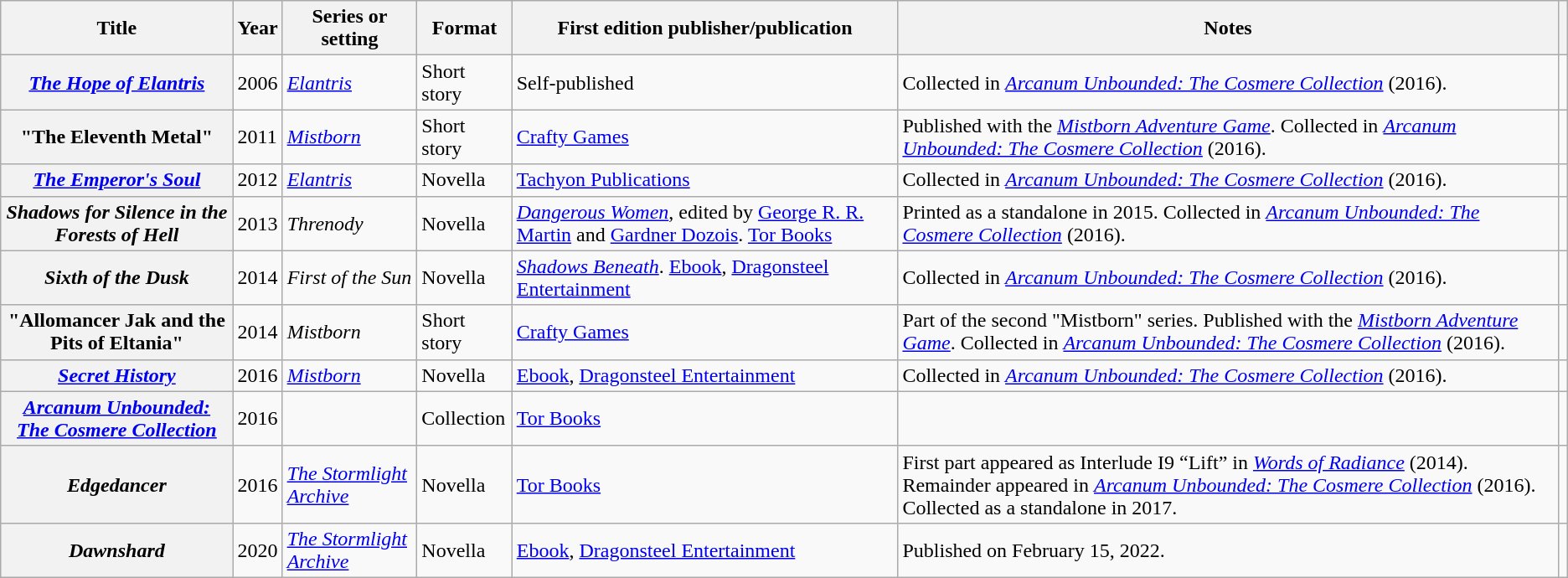<table class="wikitable sortable plainrowheaders">
<tr>
<th scope="col">Title</th>
<th scope="col">Year</th>
<th scope="col">Series or setting</th>
<th scope="col" class="unsortable">Format</th>
<th scope="col" class="unsortable">First edition publisher/publication</th>
<th scope="col" class="unsortable">Notes</th>
<th scope="col" class="unsortable"></th>
</tr>
<tr>
<th scope="row"><a href='#'><em>The Hope of Elantris</em></a></th>
<td>2006</td>
<td><em><a href='#'>Elantris</a></em></td>
<td>Short story</td>
<td>Self-published</td>
<td>Collected in <em><a href='#'>Arcanum Unbounded: The Cosmere Collection</a></em> (2016).</td>
<td align="center"></td>
</tr>
<tr>
<th scope="row">"The Eleventh Metal"</th>
<td>2011</td>
<td><em><a href='#'>Mistborn</a></em></td>
<td>Short story</td>
<td><a href='#'>Crafty Games</a></td>
<td>Published with the <em><a href='#'>Mistborn Adventure Game</a></em>. Collected in <em><a href='#'>Arcanum Unbounded: The Cosmere Collection</a></em> (2016).</td>
<td align="center"></td>
</tr>
<tr>
<th scope="row"><em><a href='#'>The Emperor's Soul</a></em></th>
<td>2012</td>
<td><em><a href='#'>Elantris</a></em></td>
<td>Novella</td>
<td><a href='#'>Tachyon Publications</a></td>
<td>Collected in <em><a href='#'>Arcanum Unbounded: The Cosmere Collection</a></em> (2016).</td>
<td align="center"></td>
</tr>
<tr>
<th scope="row"><em>Shadows for Silence in the Forests of Hell</em></th>
<td>2013</td>
<td><em>Threnody</em></td>
<td>Novella</td>
<td><em><a href='#'>Dangerous Women</a></em>, edited by <a href='#'>George R. R. Martin</a> and <a href='#'>Gardner Dozois</a>. <a href='#'>Tor Books</a></td>
<td>Printed as a standalone in 2015. Collected in <em><a href='#'>Arcanum Unbounded: The Cosmere Collection</a></em> (2016).</td>
<td align="center"></td>
</tr>
<tr>
<th scope="row"><em>Sixth of the Dusk</em></th>
<td>2014</td>
<td><em>First of the Sun</em></td>
<td>Novella</td>
<td><em><a href='#'>Shadows Beneath</a></em>. <a href='#'>Ebook</a>, <a href='#'>Dragonsteel Entertainment</a></td>
<td>Collected in <em><a href='#'>Arcanum Unbounded: The Cosmere Collection</a></em> (2016).</td>
<td align="center"></td>
</tr>
<tr>
<th scope="row">"Allomancer Jak and the Pits of Eltania"</th>
<td>2014</td>
<td><em>Mistborn</em></td>
<td>Short story</td>
<td><a href='#'>Crafty Games</a></td>
<td>Part of the second "Mistborn" series. Published with the <em><a href='#'>Mistborn Adventure Game</a></em>. Collected in <em><a href='#'>Arcanum Unbounded: The Cosmere Collection</a></em> (2016).</td>
<td align="center"></td>
</tr>
<tr>
<th scope="row"><em><a href='#'>Secret History</a></em></th>
<td>2016</td>
<td><em><a href='#'>Mistborn</a></em></td>
<td>Novella</td>
<td><a href='#'>Ebook</a>, <a href='#'>Dragonsteel Entertainment</a></td>
<td>Collected in <em><a href='#'>Arcanum Unbounded: The Cosmere Collection</a></em> (2016).</td>
<td align="center"></td>
</tr>
<tr>
<th scope="row"><em><a href='#'>Arcanum Unbounded: The Cosmere Collection</a></em></th>
<td>2016</td>
<td></td>
<td>Collection</td>
<td><a href='#'>Tor Books</a></td>
<td></td>
<td align="center"></td>
</tr>
<tr>
<th scope="row"><em>Edgedancer</em></th>
<td>2016</td>
<td><em><a href='#'>The Stormlight Archive</a></em></td>
<td>Novella</td>
<td><a href='#'>Tor Books</a></td>
<td>First part appeared as Interlude I9 “Lift” in <em><a href='#'>Words of Radiance</a></em> (2014). Remainder appeared in <em><a href='#'>Arcanum Unbounded: The Cosmere Collection</a></em> (2016). Collected as a standalone in 2017.</td>
<td align="center"></td>
</tr>
<tr>
<th scope="row"><em>Dawnshard</em></th>
<td>2020</td>
<td><em><a href='#'>The Stormlight Archive</a></em></td>
<td>Novella</td>
<td><a href='#'>Ebook</a>, <a href='#'>Dragonsteel Entertainment</a></td>
<td>Published on February 15, 2022.</td>
<td align="center"></td>
</tr>
</table>
